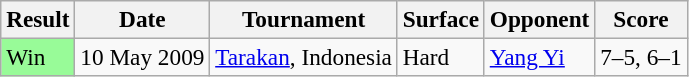<table class="sortable wikitable" style="font-size:97%;">
<tr>
<th>Result</th>
<th>Date</th>
<th>Tournament</th>
<th>Surface</th>
<th>Opponent</th>
<th class="unsortable">Score</th>
</tr>
<tr>
<td style="background:#98fb98;">Win</td>
<td>10 May 2009</td>
<td><a href='#'>Tarakan</a>, Indonesia</td>
<td>Hard</td>
<td> <a href='#'>Yang Yi</a></td>
<td>7–5, 6–1</td>
</tr>
</table>
